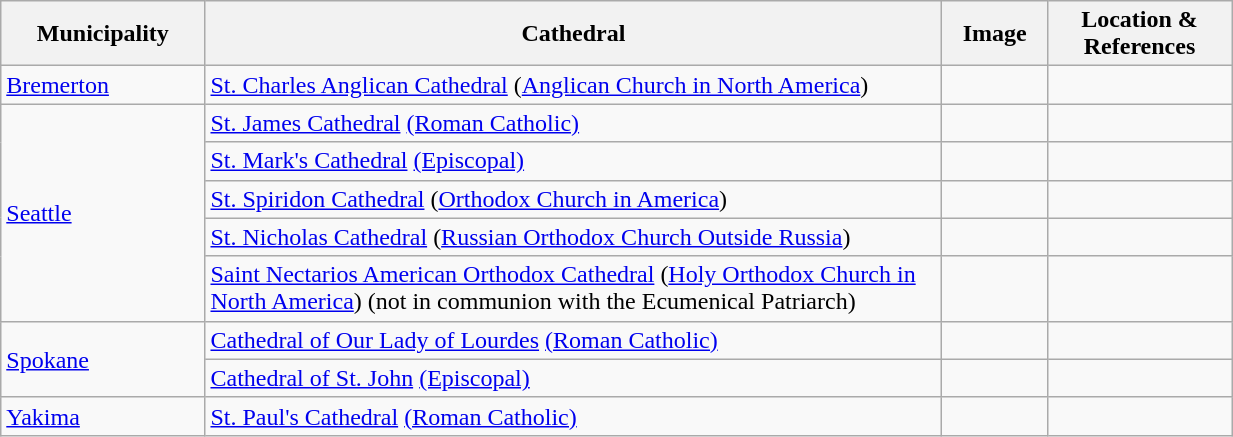<table width=65% class="wikitable">
<tr>
<th width = 10%>Municipality</th>
<th width = 40%>Cathedral</th>
<th width = 5%>Image</th>
<th width = 10%>Location & References</th>
</tr>
<tr>
<td><a href='#'>Bremerton</a></td>
<td><a href='#'>St. Charles Anglican Cathedral</a> (<a href='#'>Anglican Church in North America</a>)</td>
<td></td>
<td><small></small><br></td>
</tr>
<tr>
<td rowspan=5><a href='#'>Seattle</a></td>
<td><a href='#'>St. James Cathedral</a> <a href='#'>(Roman Catholic)</a></td>
<td></td>
<td><small></small><br></td>
</tr>
<tr>
<td><a href='#'>St. Mark's Cathedral</a> <a href='#'>(Episcopal)</a></td>
<td></td>
<td><small></small><br></td>
</tr>
<tr>
<td><a href='#'>St. Spiridon Cathedral</a> (<a href='#'>Orthodox Church in America</a>)</td>
<td></td>
<td><small></small><br></td>
</tr>
<tr>
<td><a href='#'>St. Nicholas Cathedral</a> (<a href='#'>Russian Orthodox Church Outside Russia</a>)</td>
<td></td>
<td><small></small><br></td>
</tr>
<tr>
<td><a href='#'>Saint Nectarios American Orthodox Cathedral</a> (<a href='#'>Holy Orthodox Church in North America</a>) (not in communion with the Ecumenical Patriarch)</td>
<td></td>
<td><small></small><br></td>
</tr>
<tr>
<td rowspan=2><a href='#'>Spokane</a></td>
<td><a href='#'>Cathedral of Our Lady of Lourdes</a> <a href='#'>(Roman Catholic)</a></td>
<td></td>
<td><small></small><br></td>
</tr>
<tr>
<td><a href='#'>Cathedral of St. John</a> <a href='#'>(Episcopal)</a></td>
<td></td>
<td><small></small><br></td>
</tr>
<tr>
<td><a href='#'>Yakima</a></td>
<td><a href='#'>St. Paul's Cathedral</a> <a href='#'>(Roman Catholic)</a></td>
<td></td>
<td><small></small><br></td>
</tr>
</table>
